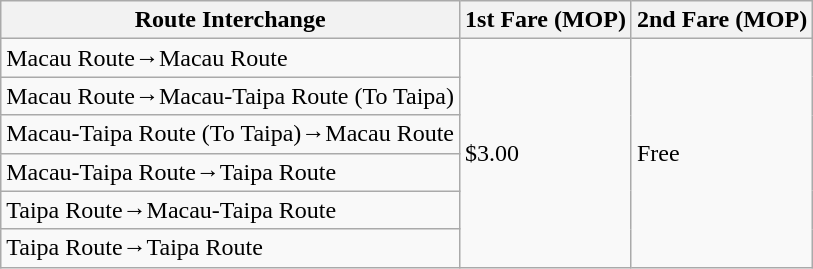<table class="wikitable" border="1">
<tr>
<th>Route Interchange</th>
<th>1st Fare (MOP)</th>
<th>2nd Fare (MOP)</th>
</tr>
<tr>
<td>Macau Route→Macau Route</td>
<td rowspan="6">$3.00</td>
<td rowspan="6">Free</td>
</tr>
<tr>
<td>Macau Route→Macau-Taipa Route (To Taipa)</td>
</tr>
<tr>
<td>Macau-Taipa Route (To Taipa)→Macau Route</td>
</tr>
<tr>
<td>Macau-Taipa Route→Taipa Route</td>
</tr>
<tr>
<td>Taipa Route→Macau-Taipa Route</td>
</tr>
<tr>
<td>Taipa Route→Taipa Route</td>
</tr>
</table>
